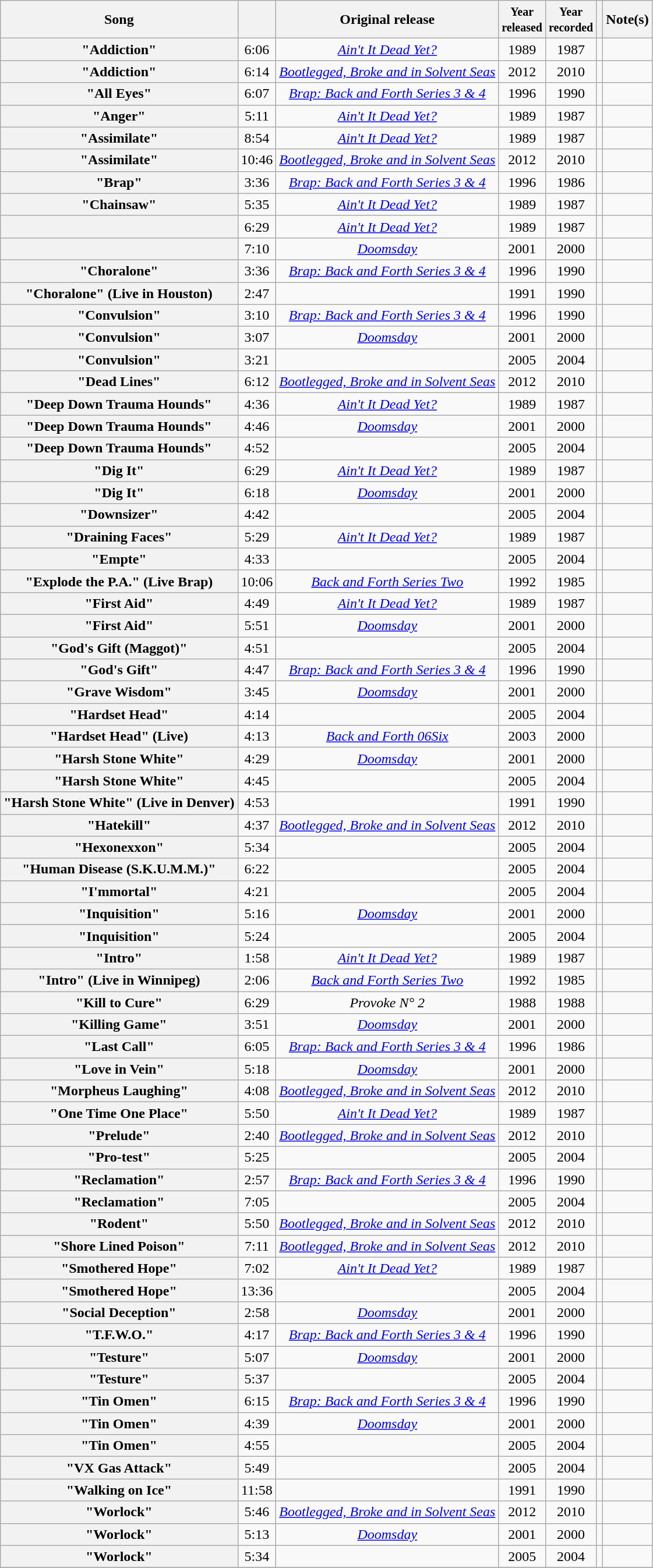<table class="wikitable sortable plainrowheaders" style="text-align:center;">
<tr>
<th scope="col">Song</th>
<th scope="col"></th>
<th scope="col" data-sort-type="text">Original release</th>
<th scope="col"><small>Year<br>released</small></th>
<th scope="col"><small>Year<br>recorded</small></th>
<th scope="col" class="unsortable"></th>
<th scope="col" class="unsortable">Note(s)</th>
</tr>
<tr>
<th scope=row>"Addiction"</th>
<td>6:06</td>
<td><em><a href='#'>Ain't It Dead Yet?</a></em></td>
<td>1989</td>
<td>1987</td>
<td></td>
<td></td>
</tr>
<tr>
<th scope=row>"Addiction"</th>
<td>6:14</td>
<td><em><a href='#'>Bootlegged, Broke and in Solvent Seas</a></em></td>
<td>2012</td>
<td>2010</td>
<td></td>
<td></td>
</tr>
<tr>
<th scope=row>"All Eyes"</th>
<td>6:07</td>
<td><em><a href='#'>Brap: Back and Forth Series 3 & 4</a></em></td>
<td>1996</td>
<td>1990</td>
<td></td>
<td></td>
</tr>
<tr>
<th scope=row>"Anger"</th>
<td>5:11</td>
<td><em><a href='#'>Ain't It Dead Yet?</a></em></td>
<td>1989</td>
<td>1987</td>
<td></td>
<td></td>
</tr>
<tr>
<th scope=row>"Assimilate"</th>
<td>8:54</td>
<td><em><a href='#'>Ain't It Dead Yet?</a></em></td>
<td>1989</td>
<td>1987</td>
<td></td>
<td></td>
</tr>
<tr>
<th scope=row>"Assimilate"</th>
<td>10:46</td>
<td><em><a href='#'>Bootlegged, Broke and in Solvent Seas</a></em></td>
<td>2012</td>
<td>2010</td>
<td></td>
<td></td>
</tr>
<tr>
<th scope=row>"Brap"</th>
<td>3:36</td>
<td><em><a href='#'>Brap: Back and Forth Series 3 & 4</a></em></td>
<td>1996</td>
<td>1986</td>
<td></td>
<td></td>
</tr>
<tr>
<th scope=row>"Chainsaw"</th>
<td>5:35</td>
<td><em><a href='#'>Ain't It Dead Yet?</a></em></td>
<td>1989</td>
<td>1987</td>
<td></td>
<td></td>
</tr>
<tr>
<th scope=row></th>
<td>6:29</td>
<td><em><a href='#'>Ain't It Dead Yet?</a></em></td>
<td>1989</td>
<td>1987</td>
<td></td>
<td></td>
</tr>
<tr>
<th scope=row></th>
<td>7:10</td>
<td><em><a href='#'>Doomsday</a></em></td>
<td>2001</td>
<td>2000</td>
<td></td>
<td></td>
</tr>
<tr>
<th scope=row>"Choralone"</th>
<td>3:36</td>
<td><em><a href='#'>Brap: Back and Forth Series 3 & 4</a></em></td>
<td>1996</td>
<td>1990</td>
<td></td>
<td></td>
</tr>
<tr>
<th scope=row>"Choralone" (Live in Houston)</th>
<td>2:47</td>
<td></td>
<td>1991</td>
<td>1990</td>
<td></td>
<td></td>
</tr>
<tr>
<th scope=row>"Convulsion"</th>
<td>3:10</td>
<td><em><a href='#'>Brap: Back and Forth Series 3 & 4</a></em></td>
<td>1996</td>
<td>1990</td>
<td></td>
<td></td>
</tr>
<tr>
<th scope=row>"Convulsion"</th>
<td>3:07</td>
<td><em><a href='#'>Doomsday</a></em></td>
<td>2001</td>
<td>2000</td>
<td></td>
<td></td>
</tr>
<tr>
<th scope=row>"Convulsion"</th>
<td>3:21</td>
<td></td>
<td>2005</td>
<td>2004</td>
<td></td>
<td></td>
</tr>
<tr>
<th scope=row>"Dead Lines"</th>
<td>6:12</td>
<td><em><a href='#'>Bootlegged, Broke and in Solvent Seas</a></em></td>
<td>2012</td>
<td>2010</td>
<td></td>
<td></td>
</tr>
<tr>
<th scope=row>"Deep Down Trauma Hounds"</th>
<td>4:36</td>
<td><em><a href='#'>Ain't It Dead Yet?</a></em></td>
<td>1989</td>
<td>1987</td>
<td></td>
<td></td>
</tr>
<tr>
<th scope=row>"Deep Down Trauma Hounds"</th>
<td>4:46</td>
<td><em><a href='#'>Doomsday</a></em></td>
<td>2001</td>
<td>2000</td>
<td></td>
<td></td>
</tr>
<tr>
<th scope=row>"Deep Down Trauma Hounds"</th>
<td>4:52</td>
<td></td>
<td>2005</td>
<td>2004</td>
<td></td>
<td></td>
</tr>
<tr>
<th scope=row>"Dig It"</th>
<td>6:29</td>
<td><em><a href='#'>Ain't It Dead Yet?</a></em></td>
<td>1989</td>
<td>1987</td>
<td></td>
<td></td>
</tr>
<tr>
<th scope=row>"Dig It"</th>
<td>6:18</td>
<td><em><a href='#'>Doomsday</a></em></td>
<td>2001</td>
<td>2000</td>
<td></td>
<td></td>
</tr>
<tr>
<th scope=row>"Downsizer"</th>
<td>4:42</td>
<td></td>
<td>2005</td>
<td>2004</td>
<td></td>
<td></td>
</tr>
<tr>
<th scope=row>"Draining Faces"</th>
<td>5:29</td>
<td><em><a href='#'>Ain't It Dead Yet?</a></em></td>
<td>1989</td>
<td>1987</td>
<td></td>
<td></td>
</tr>
<tr>
<th scope=row>"Empte"</th>
<td>4:33</td>
<td></td>
<td>2005</td>
<td>2004</td>
<td></td>
<td></td>
</tr>
<tr>
<th scope=row>"Explode the P.A." (Live Brap)</th>
<td>10:06</td>
<td><em><a href='#'>Back and Forth Series Two</a></em></td>
<td>1992</td>
<td>1985</td>
<td></td>
<td></td>
</tr>
<tr>
<th scope=row>"First Aid"</th>
<td>4:49</td>
<td><em><a href='#'>Ain't It Dead Yet?</a></em></td>
<td>1989</td>
<td>1987</td>
<td></td>
<td></td>
</tr>
<tr>
<th scope=row>"First Aid"</th>
<td>5:51</td>
<td><em><a href='#'>Doomsday</a></em></td>
<td>2001</td>
<td>2000</td>
<td></td>
<td></td>
</tr>
<tr>
<th scope=row>"God's Gift (Maggot)"</th>
<td>4:51</td>
<td></td>
<td>2005</td>
<td>2004</td>
<td></td>
<td></td>
</tr>
<tr>
<th scope=row>"God's Gift"</th>
<td>4:47</td>
<td><em><a href='#'>Brap: Back and Forth Series 3 & 4</a></em></td>
<td>1996</td>
<td>1990</td>
<td></td>
<td></td>
</tr>
<tr>
<th scope=row>"Grave Wisdom"</th>
<td>3:45</td>
<td><em><a href='#'>Doomsday</a></em></td>
<td>2001</td>
<td>2000</td>
<td></td>
<td></td>
</tr>
<tr>
<th scope=row>"Hardset Head"</th>
<td>4:14</td>
<td></td>
<td>2005</td>
<td>2004</td>
<td></td>
<td></td>
</tr>
<tr>
<th scope=row>"Hardset Head" (Live)</th>
<td>4:13</td>
<td><em><a href='#'>Back and Forth 06Six</a></em></td>
<td>2003</td>
<td>2000</td>
<td></td>
<td></td>
</tr>
<tr>
<th scope=row>"Harsh Stone White"</th>
<td>4:29</td>
<td><em><a href='#'>Doomsday</a></em></td>
<td>2001</td>
<td>2000</td>
<td></td>
<td></td>
</tr>
<tr>
<th scope=row>"Harsh Stone White"</th>
<td>4:45</td>
<td></td>
<td>2005</td>
<td>2004</td>
<td></td>
<td></td>
</tr>
<tr>
<th scope=row>"Harsh Stone White" (Live in Denver)</th>
<td>4:53</td>
<td></td>
<td>1991</td>
<td>1990</td>
<td></td>
<td></td>
</tr>
<tr>
<th scope=row>"Hatekill"</th>
<td>4:37</td>
<td><em><a href='#'>Bootlegged, Broke and in Solvent Seas</a></em></td>
<td>2012</td>
<td>2010</td>
<td></td>
<td></td>
</tr>
<tr>
<th scope=row>"Hexonexxon"</th>
<td>5:34</td>
<td></td>
<td>2005</td>
<td>2004</td>
<td></td>
<td></td>
</tr>
<tr>
<th scope=row>"Human Disease (S.K.U.M.M.)"</th>
<td>6:22</td>
<td></td>
<td>2005</td>
<td>2004</td>
<td></td>
<td></td>
</tr>
<tr>
<th scope=row>"I'mmortal"</th>
<td>4:21</td>
<td></td>
<td>2005</td>
<td>2004</td>
<td></td>
<td></td>
</tr>
<tr>
<th scope=row>"Inquisition"</th>
<td>5:16</td>
<td><em><a href='#'>Doomsday</a></em></td>
<td>2001</td>
<td>2000</td>
<td></td>
<td></td>
</tr>
<tr>
<th scope=row>"Inquisition"</th>
<td>5:24</td>
<td></td>
<td>2005</td>
<td>2004</td>
<td></td>
<td></td>
</tr>
<tr>
<th scope=row>"Intro"</th>
<td>1:58</td>
<td><em><a href='#'>Ain't It Dead Yet?</a></em></td>
<td>1989</td>
<td>1987</td>
<td></td>
<td></td>
</tr>
<tr>
<th scope=row>"Intro" (Live in Winnipeg)</th>
<td>2:06</td>
<td><em><a href='#'>Back and Forth Series Two</a></em></td>
<td>1992</td>
<td>1985</td>
<td></td>
<td></td>
</tr>
<tr>
<th scope=row>"Kill to Cure"</th>
<td>6:29</td>
<td><em>Provoke N° 2</em></td>
<td>1988</td>
<td>1988</td>
<td></td>
<td></td>
</tr>
<tr>
<th scope=row>"Killing Game"</th>
<td>3:51</td>
<td><em><a href='#'>Doomsday</a></em></td>
<td>2001</td>
<td>2000</td>
<td></td>
<td></td>
</tr>
<tr>
<th scope=row>"Last Call"</th>
<td>6:05</td>
<td><em><a href='#'>Brap: Back and Forth Series 3 & 4</a></em></td>
<td>1996</td>
<td>1986</td>
<td></td>
<td></td>
</tr>
<tr>
<th scope=row>"Love in Vein"</th>
<td>5:18</td>
<td><em><a href='#'>Doomsday</a></em></td>
<td>2001</td>
<td>2000</td>
<td></td>
<td></td>
</tr>
<tr>
<th scope=row>"Morpheus Laughing"</th>
<td>4:08</td>
<td><em><a href='#'>Bootlegged, Broke and in Solvent Seas</a></em></td>
<td>2012</td>
<td>2010</td>
<td></td>
<td></td>
</tr>
<tr>
<th scope=row>"One Time One Place"</th>
<td>5:50</td>
<td><em><a href='#'>Ain't It Dead Yet?</a></em></td>
<td>1989</td>
<td>1987</td>
<td></td>
<td></td>
</tr>
<tr>
<th scope=row>"Prelude"</th>
<td>2:40</td>
<td><em><a href='#'>Bootlegged, Broke and in Solvent Seas</a></em></td>
<td>2012</td>
<td>2010</td>
<td></td>
<td></td>
</tr>
<tr>
<th scope=row>"Pro-test"</th>
<td>5:25</td>
<td></td>
<td>2005</td>
<td>2004</td>
<td></td>
<td></td>
</tr>
<tr>
<th scope=row>"Reclamation"</th>
<td>2:57</td>
<td><em><a href='#'>Brap: Back and Forth Series 3 & 4</a></em></td>
<td>1996</td>
<td>1990</td>
<td></td>
<td></td>
</tr>
<tr>
<th scope=row>"Reclamation"</th>
<td>7:05</td>
<td></td>
<td>2005</td>
<td>2004</td>
<td></td>
<td></td>
</tr>
<tr>
<th scope=row>"Rodent"</th>
<td>5:50</td>
<td><em><a href='#'>Bootlegged, Broke and in Solvent Seas</a></em></td>
<td>2012</td>
<td>2010</td>
<td></td>
<td></td>
</tr>
<tr>
<th scope=row>"Shore Lined Poison"</th>
<td>7:11</td>
<td><em><a href='#'>Bootlegged, Broke and in Solvent Seas</a></em></td>
<td>2012</td>
<td>2010</td>
<td></td>
<td></td>
</tr>
<tr>
<th scope=row>"Smothered Hope"</th>
<td>7:02</td>
<td><em><a href='#'>Ain't It Dead Yet?</a></em></td>
<td>1989</td>
<td>1987</td>
<td></td>
<td></td>
</tr>
<tr>
<th scope=row>"Smothered Hope"</th>
<td>13:36</td>
<td></td>
<td>2005</td>
<td>2004</td>
<td></td>
<td></td>
</tr>
<tr>
<th scope=row>"Social Deception"</th>
<td>2:58</td>
<td><em><a href='#'>Doomsday</a></em></td>
<td>2001</td>
<td>2000</td>
<td></td>
<td></td>
</tr>
<tr>
<th scope=row>"T.F.W.O."</th>
<td>4:17</td>
<td><em><a href='#'>Brap: Back and Forth Series 3 & 4</a></em></td>
<td>1996</td>
<td>1990</td>
<td></td>
<td></td>
</tr>
<tr>
<th scope=row>"Testure"</th>
<td>5:07</td>
<td><em><a href='#'>Doomsday</a></em></td>
<td>2001</td>
<td>2000</td>
<td></td>
<td></td>
</tr>
<tr>
<th scope=row>"Testure"</th>
<td>5:37</td>
<td></td>
<td>2005</td>
<td>2004</td>
<td></td>
<td></td>
</tr>
<tr>
<th scope=row>"Tin Omen"</th>
<td>6:15</td>
<td><em><a href='#'>Brap: Back and Forth Series 3 & 4</a></em></td>
<td>1996</td>
<td>1990</td>
<td></td>
<td></td>
</tr>
<tr>
<th scope=row>"Tin Omen"</th>
<td>4:39</td>
<td><em><a href='#'>Doomsday</a></em></td>
<td>2001</td>
<td>2000</td>
<td></td>
<td></td>
</tr>
<tr>
<th scope=row>"Tin Omen"</th>
<td>4:55</td>
<td></td>
<td>2005</td>
<td>2004</td>
<td></td>
<td></td>
</tr>
<tr>
<th scope=row>"VX Gas Attack"</th>
<td>5:49</td>
<td></td>
<td>2005</td>
<td>2004</td>
<td></td>
<td></td>
</tr>
<tr>
<th scope=row>"Walking on Ice"</th>
<td>11:58</td>
<td></td>
<td>1991</td>
<td>1990</td>
<td></td>
<td></td>
</tr>
<tr>
<th scope=row>"Worlock"</th>
<td>5:46</td>
<td><em><a href='#'>Bootlegged, Broke and in Solvent Seas</a></em></td>
<td>2012</td>
<td>2010</td>
<td></td>
<td></td>
</tr>
<tr>
<th scope=row>"Worlock"</th>
<td>5:13</td>
<td><em><a href='#'>Doomsday</a></em></td>
<td>2001</td>
<td>2000</td>
<td></td>
<td></td>
</tr>
<tr>
<th scope=row>"Worlock"</th>
<td>5:34</td>
<td></td>
<td>2005</td>
<td>2004</td>
<td></td>
<td></td>
</tr>
<tr>
</tr>
</table>
